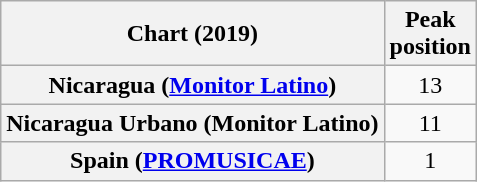<table class="wikitable plainrowheaders" style="text-align:center">
<tr>
<th scope="col">Chart (2019)</th>
<th scope="col">Peak<br>position</th>
</tr>
<tr>
<th scope="row">Nicaragua (<a href='#'>Monitor Latino</a>)</th>
<td>13</td>
</tr>
<tr>
<th scope="row">Nicaragua Urbano (Monitor Latino)</th>
<td>11</td>
</tr>
<tr>
<th scope="row">Spain (<a href='#'>PROMUSICAE</a>)</th>
<td>1</td>
</tr>
</table>
